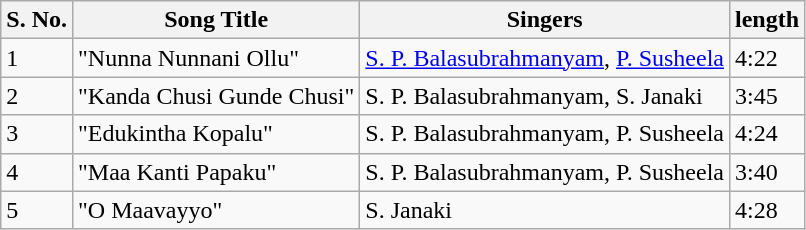<table class="wikitable">
<tr>
<th>S. No.</th>
<th>Song Title</th>
<th>Singers</th>
<th>length</th>
</tr>
<tr>
<td>1</td>
<td>"Nunna Nunnani Ollu"</td>
<td><a href='#'>S. P. Balasubrahmanyam</a>, <a href='#'>P. Susheela</a></td>
<td>4:22</td>
</tr>
<tr>
<td>2</td>
<td>"Kanda Chusi Gunde Chusi"</td>
<td>S. P. Balasubrahmanyam, S. Janaki</td>
<td>3:45</td>
</tr>
<tr>
<td>3</td>
<td>"Edukintha Kopalu"</td>
<td>S. P. Balasubrahmanyam, P. Susheela</td>
<td>4:24</td>
</tr>
<tr>
<td>4</td>
<td>"Maa Kanti Papaku"</td>
<td>S. P. Balasubrahmanyam, P. Susheela</td>
<td>3:40</td>
</tr>
<tr>
<td>5</td>
<td>"O Maavayyo"</td>
<td>S. Janaki</td>
<td>4:28</td>
</tr>
</table>
